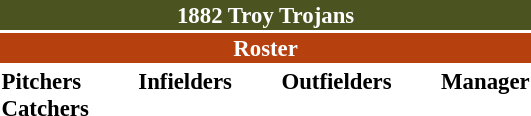<table class="toccolours" style="font-size: 95%;">
<tr>
<th colspan="10" style="background-color: #4B5320; color: white; text-align: center;">1882 Troy Trojans</th>
</tr>
<tr>
<td colspan="10" style="background-color: #B7410E; color: white; text-align: center;"><strong>Roster</strong></td>
</tr>
<tr>
<td valign="top"><strong>Pitchers</strong><br>

<strong>Catchers</strong>
</td>
<td width="25px"></td>
<td valign="top"><strong>Infielders</strong><br>



</td>
<td width="25px"></td>
<td valign="top"><strong>Outfielders</strong><br>




</td>
<td width="25px"></td>
<td valign="top"><strong>Manager</strong><br></td>
</tr>
</table>
